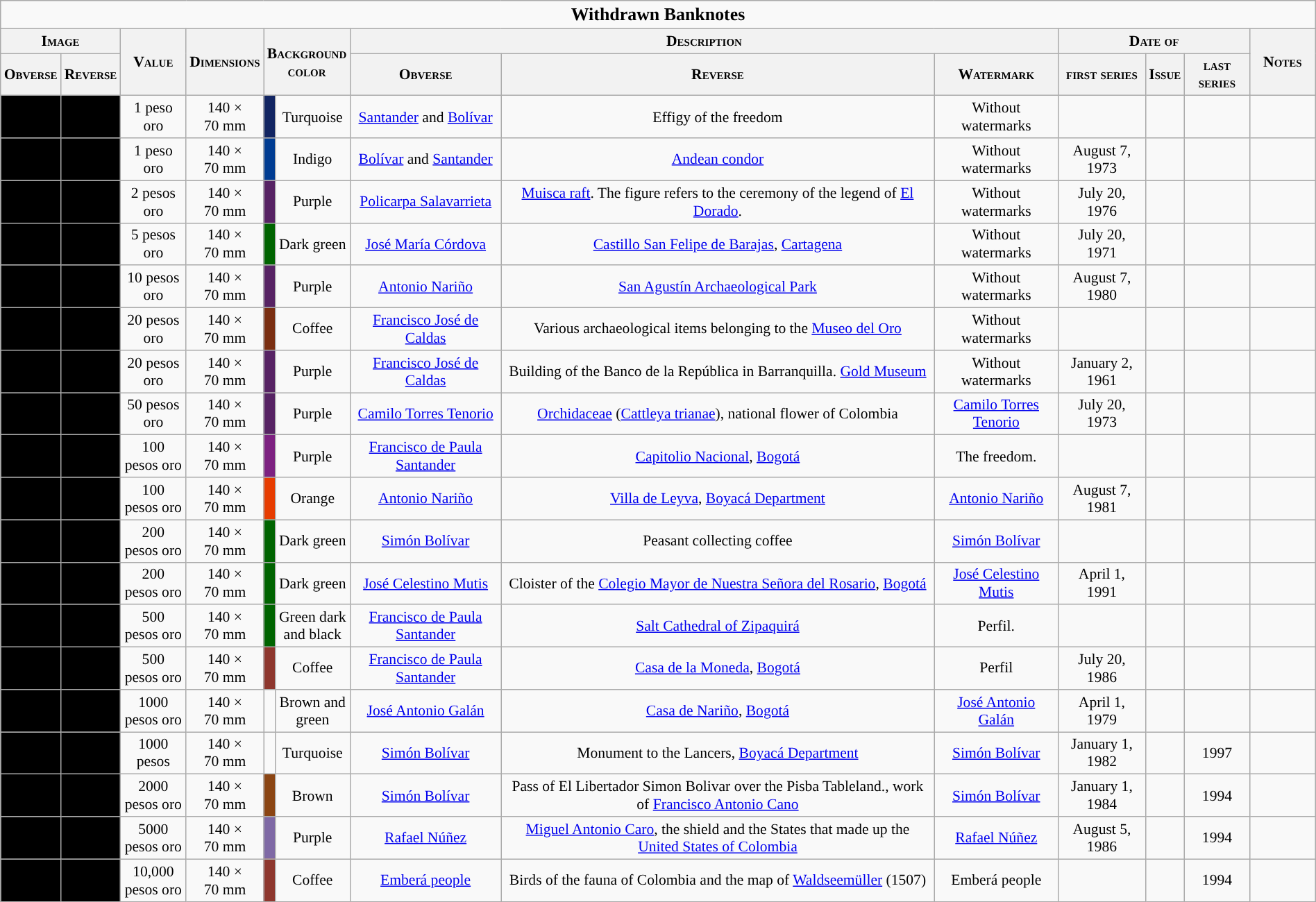<table style="width:100%; text-align:center; margin:0px 0px 10px 0px; font-size:90%" align="top" class="wikitable col6izq">
<tr>
<td colspan="15" style="background:"><big><strong>Withdrawn Banknotes</strong></big></td>
</tr>
<tr ---- style="font-variant:small-caps">
<th colspan="2" style="background:">Image</th>
<th rowspan="2" width=5% style="background:">Value</th>
<th rowspan="2" width=5% style="background:">Dimensions</th>
<th rowspan="2" colspan="2" width=5% style="background:">Background color</th>
<th colspan="3" style="background:">Description</th>
<th colspan="3" style="background:">Date of</th>
<th rowspan="2" width=5% style="background:">Notes</th>
</tr>
<tr ---- style="font-variant:small-caps">
<th style="background:">Obverse</th>
<th style="background:">Reverse</th>
<th style="background:">Obverse</th>
<th style="background:">Reverse</th>
<th style="background:">Watermark</th>
<th style="background:">first series</th>
<th style="background:">Issue</th>
<th style="background:">last series</th>
</tr>
<tr ---->
<td align="center" bgcolor="#000000"></td>
<td align="center" bgcolor="#000000"></td>
<td>1 peso oro</td>
<td>140 × 70 mm</td>
<td bgcolor=#122562> </td>
<td>Turquoise</td>
<td><a href='#'>Santander</a> and <a href='#'>Bolívar</a></td>
<td>Effigy of the freedom</td>
<td>Without watermarks</td>
<td></td>
<td></td>
<td></td>
<td></td>
</tr>
<tr>
<td align="center" bgcolor="#000000"></td>
<td align="center" bgcolor="#000000"></td>
<td>1 peso oro</td>
<td>140 × 70 mm</td>
<td bgcolor=#003C92> </td>
<td>Indigo</td>
<td><a href='#'>Bolívar</a> and <a href='#'>Santander</a></td>
<td><a href='#'>Andean condor</a></td>
<td>Without watermarks</td>
<td>August 7, 1973</td>
<td></td>
<td></td>
<td></td>
</tr>
<tr>
<td align="center" bgcolor="#000000"></td>
<td align="center" bgcolor="#000000"></td>
<td>2 pesos oro</td>
<td>140 × 70 mm</td>
<td bgcolor=#572364> </td>
<td>Purple</td>
<td><a href='#'>Policarpa Salavarrieta</a></td>
<td><a href='#'>Muisca raft</a>. The figure refers to the ceremony of the legend of <a href='#'>El Dorado</a>.</td>
<td>Without watermarks</td>
<td>July 20, 1976</td>
<td></td>
<td></td>
<td></td>
</tr>
<tr>
<td align="center" bgcolor="#000000"></td>
<td align="center" bgcolor="#000000"></td>
<td>5 pesos oro</td>
<td>140 × 70 mm</td>
<td bgcolor=#006400> </td>
<td>Dark green</td>
<td><a href='#'>José María Córdova</a></td>
<td><a href='#'>Castillo San Felipe de Barajas</a>, <a href='#'>Cartagena</a></td>
<td>Without watermarks</td>
<td>July 20, 1971</td>
<td></td>
<td></td>
<td></td>
</tr>
<tr>
<td align="center" bgcolor="#000000"></td>
<td align="center" bgcolor="#000000"></td>
<td>10 pesos oro</td>
<td>140 × 70 mm</td>
<td bgcolor=#572364> </td>
<td>Purple</td>
<td><a href='#'>Antonio Nariño</a></td>
<td><a href='#'>San Agustín Archaeological Park</a></td>
<td>Without watermarks</td>
<td>August 7, 1980</td>
<td></td>
<td></td>
<td></td>
</tr>
<tr>
<td align="center" bgcolor="#000000"></td>
<td align="center" bgcolor="#000000"></td>
<td>20 pesos oro</td>
<td>140 × 70 mm</td>
<td bgcolor=#7A2E11> </td>
<td>Coffee</td>
<td><a href='#'>Francisco José de Caldas</a></td>
<td>Various archaeological items belonging to the <a href='#'>Museo del Oro</a></td>
<td>Without watermarks</td>
<td></td>
<td></td>
<td></td>
<td></td>
</tr>
<tr>
<td align="center" bgcolor="#000000"></td>
<td align="center" bgcolor="#000000"></td>
<td>20 pesos oro</td>
<td>140 × 70 mm</td>
<td bgcolor=#572364> </td>
<td>Purple</td>
<td><a href='#'>Francisco José de Caldas</a></td>
<td>Building of the Banco de la República in Barranquilla. <a href='#'>Gold Museum</a></td>
<td>Without watermarks</td>
<td>January 2, 1961</td>
<td></td>
<td></td>
<td></td>
</tr>
<tr>
<td align="center" bgcolor="#000000"></td>
<td align="center" bgcolor="#000000"></td>
<td>50 pesos oro</td>
<td>140 × 70 mm</td>
<td bgcolor=#572364> </td>
<td>Purple</td>
<td><a href='#'>Camilo Torres Tenorio</a></td>
<td><a href='#'>Orchidaceae</a> (<a href='#'>Cattleya trianae</a>), national flower of Colombia</td>
<td><a href='#'>Camilo Torres Tenorio</a></td>
<td>July 20, 1973</td>
<td></td>
<td></td>
<td></td>
</tr>
<tr>
<td align="center" bgcolor="#000000"></td>
<td align="center" bgcolor="#000000"></td>
<td>100 pesos oro</td>
<td>140 × 70 mm</td>
<td bgcolor=#7D2181> </td>
<td>Purple</td>
<td><a href='#'>Francisco de Paula Santander</a></td>
<td><a href='#'>Capitolio Nacional</a>, <a href='#'>Bogotá</a></td>
<td>The freedom.</td>
<td></td>
<td></td>
<td></td>
<td></td>
</tr>
<tr>
<td align="center" bgcolor="#000000"></td>
<td align="center" bgcolor="#000000"></td>
<td>100 pesos oro</td>
<td>140 × 70 mm</td>
<td bgcolor=#E73C00> </td>
<td>Orange</td>
<td><a href='#'>Antonio Nariño</a></td>
<td><a href='#'>Villa de Leyva</a>, <a href='#'>Boyacá Department</a></td>
<td><a href='#'>Antonio Nariño</a></td>
<td>August 7, 1981</td>
<td></td>
<td></td>
<td></td>
</tr>
<tr>
<td align="center" bgcolor="#000000"></td>
<td align="center" bgcolor="#000000"></td>
<td>200 pesos oro</td>
<td>140 × 70 mm</td>
<td bgcolor=#006400> </td>
<td>Dark green</td>
<td><a href='#'>Simón Bolívar</a></td>
<td>Peasant collecting coffee</td>
<td><a href='#'>Simón Bolívar</a></td>
<td></td>
<td></td>
<td></td>
<td></td>
</tr>
<tr>
<td align="center" bgcolor="#000000"></td>
<td align="center" bgcolor="#000000"></td>
<td>200 pesos oro</td>
<td>140 × 70 mm</td>
<td bgcolor=#006400> </td>
<td>Dark green</td>
<td><a href='#'>José Celestino Mutis</a></td>
<td>Cloister of the <a href='#'>Colegio Mayor de Nuestra Señora del Rosario</a>, <a href='#'>Bogotá</a></td>
<td><a href='#'>José Celestino Mutis</a></td>
<td>April 1, 1991</td>
<td></td>
<td></td>
<td></td>
</tr>
<tr>
<td align="center" bgcolor="#000000"></td>
<td align="center" bgcolor="#000000"></td>
<td>500 pesos oro</td>
<td>140 × 70 mm</td>
<td bgcolor=#006400> </td>
<td>Green dark and black</td>
<td><a href='#'>Francisco de Paula Santander</a></td>
<td><a href='#'>Salt Cathedral of Zipaquirá</a></td>
<td>Perfil.</td>
<td></td>
<td></td>
<td></td>
<td></td>
</tr>
<tr>
<td align="center" bgcolor="#000000"></td>
<td align="center" bgcolor="#000000"></td>
<td>500 pesos oro</td>
<td>140 × 70 mm</td>
<td bgcolor=#8E372E> </td>
<td>Coffee</td>
<td><a href='#'>Francisco de Paula Santander</a></td>
<td><a href='#'>Casa de la Moneda</a>, <a href='#'>Bogotá</a></td>
<td>Perfil</td>
<td>July 20, 1986</td>
<td></td>
<td></td>
<td></td>
</tr>
<tr>
<td align="center" bgcolor="#000000"></td>
<td align="center" bgcolor="#000000"></td>
<td>1000 pesos oro</td>
<td>140 × 70 mm</td>
<td Bgcolor=> </td>
<td>Brown and green</td>
<td><a href='#'>José Antonio Galán</a></td>
<td><a href='#'>Casa de Nariño</a>, <a href='#'>Bogotá</a></td>
<td><a href='#'>José Antonio Galán</a></td>
<td>April 1, 1979</td>
<td></td>
<td></td>
<td></td>
</tr>
<tr>
<td align="center" bgcolor="#000000"></td>
<td align="center" bgcolor="#000000"></td>
<td>1000 pesos</td>
<td>140 × 70 mm</td>
<td bgcolor=> </td>
<td>Turquoise</td>
<td><a href='#'>Simón Bolívar</a></td>
<td>Monument to the Lancers, <a href='#'>Boyacá Department</a></td>
<td><a href='#'>Simón Bolívar</a></td>
<td>January 1, 1982</td>
<td></td>
<td>1997</td>
<td></td>
</tr>
<tr>
<td align="center" bgcolor="#000000"></td>
<td align="center" bgcolor="#000000"></td>
<td>2000 pesos oro</td>
<td>140 × 70 mm</td>
<td bgcolor="SaddleBrown"> </td>
<td>Brown</td>
<td><a href='#'>Simón Bolívar</a></td>
<td>Pass of El Libertador Simon Bolivar over the Pisba Tableland., work of <a href='#'>Francisco Antonio Cano</a></td>
<td><a href='#'>Simón Bolívar</a></td>
<td>January 1, 1984</td>
<td></td>
<td>1994</td>
<td></td>
</tr>
<tr>
<td align="center" bgcolor="#000000"></td>
<td align="center" bgcolor="#000000"></td>
<td>5000 pesos oro</td>
<td>140 × 70 mm</td>
<td bgcolor=#7F69A5> </td>
<td>Purple</td>
<td><a href='#'>Rafael Núñez</a></td>
<td><a href='#'>Miguel Antonio Caro</a>, the shield and the States that made up the <a href='#'>United States of Colombia</a></td>
<td><a href='#'>Rafael Núñez</a></td>
<td>August 5, 1986</td>
<td></td>
<td>1994</td>
<td></td>
</tr>
<tr>
<td align="center" bgcolor="#000000"></td>
<td align="center" bgcolor="#000000"></td>
<td>10,000 pesos oro</td>
<td>140 × 70 mm</td>
<td bgcolor=#8E372E> </td>
<td>Coffee</td>
<td><a href='#'>Emberá people</a></td>
<td>Birds of the fauna of Colombia and the map of <a href='#'>Waldseemüller</a> (1507)</td>
<td>Emberá people</td>
<td></td>
<td></td>
<td>1994</td>
<td></td>
</tr>
</table>
